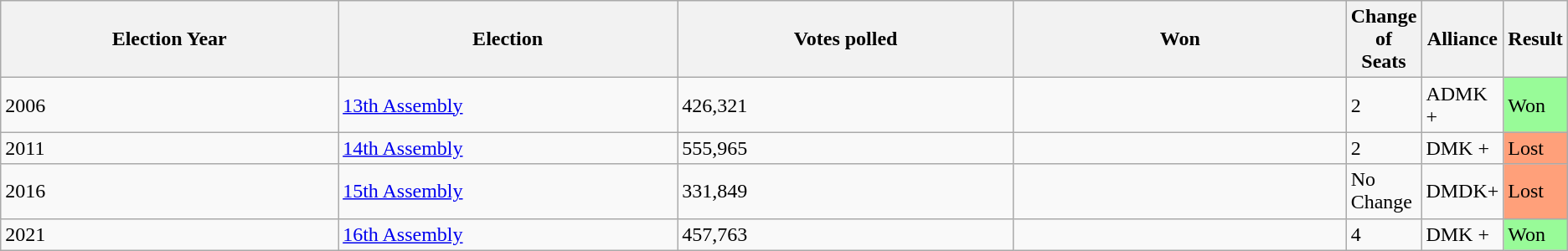<table class=wikitable>
<tr>
<th style="width:25%;" Style="background-color:#2368C7; color:white">Election Year</th>
<th style="width:25%;" Style="background-color:#2368C7; color:white">Election</th>
<th style="width:25%;" Style="background-color:#2368C7; color:white">Votes polled</th>
<th style="width:25%;" Style="background-color:#2368C7; color:white">Won</th>
<th style="width:25%;" Style="background-color:#2368C7; color:white">Change of Seats</th>
<th style="width:25%;" Style="background-color:#2368C7; color:white">Alliance</th>
<th style="width:25%;" Style="background-color:#2368C7; color:white">Result</th>
</tr>
<tr>
<td>2006</td>
<td><a href='#'>13th Assembly</a></td>
<td>426,321</td>
<td></td>
<td> 2</td>
<td>ADMK +</td>
<td ! style="background:#98FB98;">Won</td>
</tr>
<tr>
<td>2011</td>
<td><a href='#'>14th Assembly</a></td>
<td>555,965</td>
<td></td>
<td> 2</td>
<td>DMK +</td>
<td ! style="background:#FFA07A;">Lost</td>
</tr>
<tr>
<td>2016</td>
<td><a href='#'>15th Assembly</a></td>
<td>331,849</td>
<td></td>
<td>No Change</td>
<td>DMDK+</td>
<td ! style="background:#FFA07A;">Lost</td>
</tr>
<tr>
<td>2021</td>
<td><a href='#'>16th Assembly</a></td>
<td>457,763</td>
<td></td>
<td> 4</td>
<td>DMK +</td>
<td ! style="background:#98FB98;">Won</td>
</tr>
</table>
